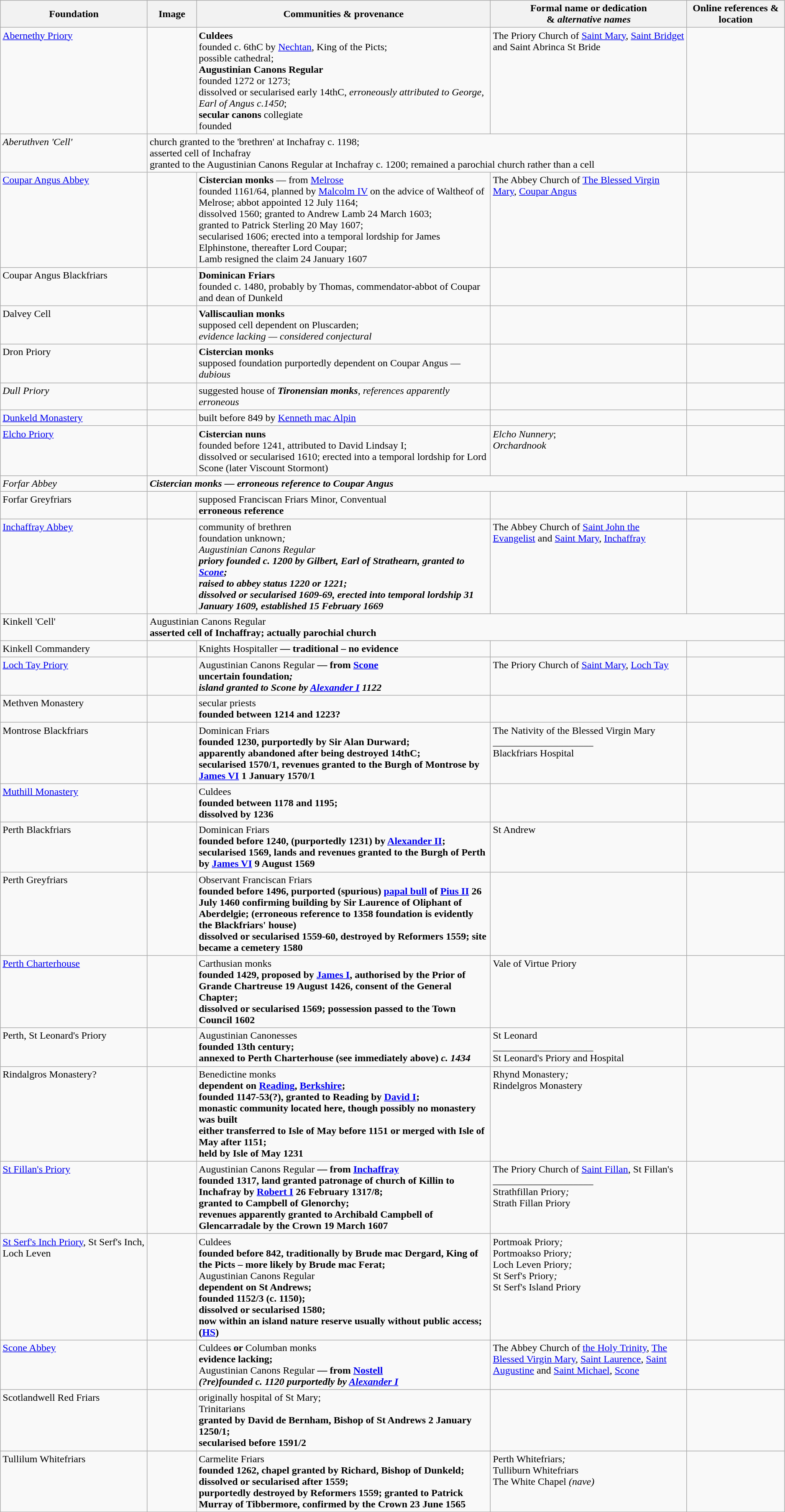<table width=99% class="wikitable">
<tr>
<th width = 15%>Foundation</th>
<th width = 5%>Image</th>
<th width = 30%>Communities & provenance</th>
<th width = 20%>Formal name or dedication <br>& <em>alternative names</em></th>
<th width = 10%>Online references & location</th>
</tr>
<tr valign=top>
<td><a href='#'>Abernethy Priory</a></td>
<td></td>
<td><strong>Culdees</strong><br>founded c. 6thC by <a href='#'>Nechtan</a>, King of the Picts;<br>possible cathedral;<br><strong>Augustinian Canons Regular</strong><br>founded 1272 or 1273;<br>dissolved or secularised early 14thC, <em>erroneously attributed to George, Earl of Angus c.1450</em>;<br><strong>secular canons</strong> collegiate<br>founded</td>
<td>The Priory Church of <a href='#'>Saint Mary</a>, <a href='#'>Saint Bridget</a> and Saint Abrinca St Bride</td>
<td><br></td>
</tr>
<tr valign=top>
<td><em>Aberuthven 'Cell' </em></td>
<td colspan=3>church granted to the 'brethren' at Inchafray c. 1198;<br>asserted cell of Inchafray<br>granted to the Augustinian Canons Regular at Inchafray c. 1200; remained a parochial church rather than a cell</td>
<td></td>
</tr>
<tr valign=top>
<td><a href='#'>Coupar Angus Abbey</a></td>
<td></td>
<td><strong>Cistercian monks</strong> — from <a href='#'>Melrose</a><br>founded 1161/64, planned by <a href='#'>Malcolm IV</a> on the advice of Waltheof of Melrose; abbot appointed 12 July 1164;<br>dissolved 1560; granted to Andrew Lamb 24 March 1603;<br>granted to Patrick Sterling 20 May 1607;<br>secularised 1606; erected into a temporal lordship for James Elphinstone, thereafter Lord Coupar;<br>Lamb resigned the claim 24 January 1607</td>
<td>The Abbey Church of <a href='#'>The Blessed Virgin Mary</a>, <a href='#'>Coupar Angus</a></td>
<td><br></td>
</tr>
<tr valign=top>
<td>Coupar Angus Blackfriars</td>
<td></td>
<td><strong>Dominican Friars</strong><br>founded c. 1480, probably by Thomas, commendator-abbot of Coupar and dean of Dunkeld</td>
<td></td>
<td></td>
</tr>
<tr valign=top>
<td>Dalvey Cell</td>
<td></td>
<td><strong>Valliscaulian monks</strong><br>supposed cell dependent on Pluscarden;<br><em>evidence lacking — considered conjectural</em></td>
<td></td>
<td></td>
</tr>
<tr valign=top>
<td>Dron Priory</td>
<td></td>
<td><strong>Cistercian monks</strong><br>supposed foundation purportedly dependent on Coupar Angus — <em>dubious</em></td>
<td></td>
<td><em></em></td>
</tr>
<tr valign=top>
<td><em>Dull Priory</em></td>
<td></td>
<td>suggested house of <strong><em>Tironensian monks</em></strong>, <em>references apparently erroneous</em></td>
<td></td>
<td></td>
</tr>
<tr valign=top>
<td><a href='#'>Dunkeld Monastery</a></td>
<td></td>
<td>built before 849 by <a href='#'>Kenneth mac Alpin</a></td>
<td></td>
<td><br></td>
</tr>
<tr valign=top>
<td><a href='#'>Elcho Priory</a></td>
<td></td>
<td><strong>Cistercian nuns</strong><br>founded before 1241, attributed to David Lindsay I;<br>dissolved or secularised 1610; erected into a temporal lordship for Lord Scone (later Viscount Stormont)</td>
<td><em>Elcho Nunnery</em>;<br><em>Orchardnook</em></td>
<td><br></td>
</tr>
<tr valign=top>
<td><em>Forfar Abbey</em></td>
<td colspan=4><strong><em>Cistercian monks<strong> — erroneous reference to Coupar Angus<em></td>
</tr>
<tr valign=top>
<td></em>Forfar Greyfriars<em></td>
<td></td>
<td>supposed </em></strong>Franciscan Friars Minor, Conventual<strong><em><br></em>erroneous reference<em></td>
<td></td>
<td></td>
</tr>
<tr valign=top>
<td><a href='#'>Inchaffray Abbey</a></td>
<td></td>
<td>community of brethren<br></em>foundation unknown<em>;<br></strong>Augustinian Canons Regular<strong><br>priory founded c. 1200 by Gilbert, Earl of Strathearn, granted to <a href='#'>Scone</a>;<br>raised to abbey status 1220 or 1221;<br>dissolved or secularised 1609-69, erected into temporal lordship 31 January 1609, established 15 February 1669</td>
<td>The Abbey Church of <a href='#'>Saint John the Evangelist</a> and <a href='#'>Saint Mary</a>, <a href='#'>Inchaffray</a></td>
<td><br></td>
</tr>
<tr valign=top>
<td></em>Kinkell 'Cell' <em></td>
<td colspan=4></strong>Augustinian Canons Regular<strong><br>asserted cell of Inchaffray; actually parochial church</td>
</tr>
<tr valign=top>
<td>Kinkell Commandery</td>
<td></td>
<td></strong>Knights Hospitaller<strong> — </em>traditional – no evidence<em></td>
<td></td>
<td></td>
</tr>
<tr valign=top>
<td><a href='#'>Loch Tay Priory</a></td>
<td></td>
<td></strong>Augustinian Canons Regular<strong> — from <a href='#'>Scone</a><br></em>uncertain foundation<em>;<br>island granted to Scone by <a href='#'>Alexander I</a> 1122</td>
<td>The Priory Church of <a href='#'>Saint Mary</a>, <a href='#'>Loch Tay</a></td>
<td><br></td>
</tr>
<tr valign=top>
<td>Methven Monastery</td>
<td></td>
<td></strong>secular priests<strong><br>founded between 1214 and 1223?</td>
<td></td>
<td></td>
</tr>
<tr valign=top>
<td>Montrose Blackfriars</td>
<td></td>
<td></strong>Dominican Friars<strong><br>founded 1230, purportedly by Sir Alan Durward;<br>apparently abandoned after being destroyed 14thC;<br>secularised 1570/1, revenues granted to the Burgh of Montrose by <a href='#'>James VI</a> 1 January 1570/1</td>
<td>The Nativity of the Blessed Virgin Mary<br>____________________<br></em>Blackfriars Hospital<em></td>
<td><br></td>
</tr>
<tr valign=top>
<td><a href='#'>Muthill Monastery</a></td>
<td></td>
<td></strong>Culdees<strong><br>founded between 1178 and 1195;<br>dissolved by 1236</td>
<td></td>
<td></td>
</tr>
<tr valign=top>
<td>Perth Blackfriars</td>
<td></td>
<td></strong>Dominican Friars<strong><br>founded before 1240, (purportedly 1231) by <a href='#'>Alexander II</a>;<br>secularised 1569, lands and revenues granted to the Burgh of Perth by <a href='#'>James VI</a> 9 August 1569</td>
<td>St Andrew</td>
<td><br></td>
</tr>
<tr valign=top>
<td>Perth Greyfriars</td>
<td></td>
<td></strong>Observant Franciscan Friars<strong><br>founded before 1496, purported (spurious) <a href='#'>papal bull</a> of <a href='#'>Pius II</a> 26 July 1460 confirming building by Sir Laurence of Oliphant of Aberdelgie; (erroneous reference to 1358 foundation is evidently the Blackfriars' house)<br>dissolved or secularised 1559-60, destroyed by Reformers 1559; site became a cemetery 1580</td>
<td></td>
<td></td>
</tr>
<tr valign=top>
<td><a href='#'>Perth Charterhouse</a></td>
<td></td>
<td></strong>Carthusian monks<strong><br>founded 1429, proposed by <a href='#'>James I</a>, authorised by the Prior of Grande Chartreuse 19 August 1426, consent of the General Chapter;<br>dissolved or secularised 1569; possession passed to the Town Council 1602</td>
<td></em>Vale of Virtue Priory<em></td>
<td><br></td>
</tr>
<tr valign=top>
<td>Perth, St Leonard's Priory</td>
<td></td>
<td></strong>Augustinian Canonesses<strong><br>founded 13th century;<br>annexed to Perth Charterhouse </em>(see immediately above)<em> c. 1434</td>
<td>St Leonard<br>____________________<br></em>St Leonard's Priory and Hospital<em></td>
<td><br></td>
</tr>
<tr valign=top>
<td>Rindalgros Monastery?</td>
<td></td>
<td></strong>Benedictine monks<strong><br>dependent on <a href='#'>Reading</a>, <a href='#'>Berkshire</a>;<br>founded 1147-53(?), granted to Reading by <a href='#'>David I</a>;<br>monastic community located here, though possibly no monastery was built<br>either transferred to Isle of May before 1151 or merged with Isle of May after 1151;<br>held by Isle of May 1231</td>
<td></em>Rhynd Monastery<em>;<br></em>Rindelgros Monastery<em></td>
<td><br></td>
</tr>
<tr valign=top>
<td><a href='#'>St Fillan's Priory</a></td>
<td></td>
<td></strong>Augustinian Canons Regular<strong> — from <a href='#'>Inchaffray</a><br>founded 1317, land granted patronage of church of Killin to Inchafray by <a href='#'>Robert I</a> 26 February 1317/8;<br>granted to Campbell of Glenorchy;<br>revenues apparently granted to Archibald Campbell of Glencarradale by the Crown 19 March 1607</td>
<td>The Priory Church of <a href='#'>Saint Fillan</a>, St Fillan's<br>____________________<br></em>Strathfillan Priory<em>;<br></em>Strath Fillan Priory<em></td>
<td><br></td>
</tr>
<tr valign=top>
<td><a href='#'>St Serf's Inch Priory</a>, St Serf's Inch, Loch Leven</td>
<td></td>
<td></strong>Culdees<strong><br>founded before 842, traditionally by Brude mac Dergard, King of the Picts – more likely by Brude mac Ferat;<br></strong>Augustinian Canons Regular<strong><br>dependent on St Andrews;<br>founded 1152/3 (c. 1150);<br>dissolved or secularised 1580;<br>now within an island nature reserve usually without public access; (<a href='#'>HS</a>)</td>
<td></em>Portmoak Priory<em>;<br></em>Portmoakso Priory<em>;<br></em>Loch Leven Priory<em>;<br></em>St Serf's Priory<em>;<br></em>St Serf's Island Priory<em></td>
<td><br></td>
</tr>
<tr valign=top>
<td><a href='#'>Scone Abbey</a></td>
<td></td>
<td></strong>Culdees<strong> or </strong>Columban monks<strong><br></em>evidence lacking;<br></strong>Augustinian Canons Regular<strong> — from <a href='#'>Nostell</a><br><em>(?re)founded c. 1120 purportedly by <a href='#'>Alexander I</a></td>
<td>The Abbey Church of <a href='#'>the Holy Trinity</a>, <a href='#'>The Blessed Virgin Mary</a>, <a href='#'>Saint Laurence</a>, <a href='#'>Saint Augustine</a> and <a href='#'>Saint Michael</a>, <a href='#'>Scone</a></td>
<td><br></td>
</tr>
<tr valign=top>
<td>Scotlandwell Red Friars</td>
<td></td>
<td>originally hospital of St Mary;<br></strong>Trinitarians<strong><br>granted by David de Bernham, Bishop of St Andrews 2 January 1250/1;<br>secularised before 1591/2</td>
<td></td>
<td><br></td>
</tr>
<tr valign=top>
<td>Tullilum Whitefriars</td>
<td></td>
<td></strong>Carmelite Friars<strong><br>founded 1262, chapel granted by Richard, Bishop of Dunkeld;<br>dissolved or secularised after 1559;<br>purportedly destroyed by Reformers 1559; granted to Patrick Murray of Tibbermore, confirmed by the Crown 23 June 1565</td>
<td></em>Perth Whitefriars<em>;<br></em>Tulliburn Whitefriars<em><br></em>The White Chapel<em> (nave)</td>
<td><br></td>
</tr>
</table>
